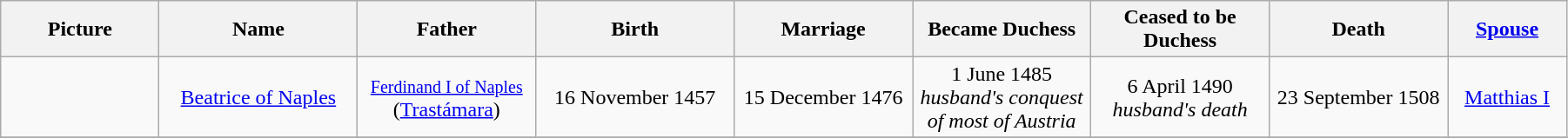<table width=95% class="wikitable">
<tr>
<th width = "8%">Picture</th>
<th width = "10%">Name</th>
<th width = "9%">Father</th>
<th width = "10%">Birth</th>
<th width = "9%">Marriage</th>
<th width = "9%">Became Duchess</th>
<th width = "9%">Ceased to be Duchess</th>
<th width = "9%">Death</th>
<th width = "6%"><a href='#'>Spouse</a></th>
</tr>
<tr>
<td align=center></td>
<td align=center><a href='#'>Beatrice of Naples</a></td>
<td align=center><small><a href='#'>Ferdinand I of Naples</a></small> <br>(<a href='#'>Trastámara</a>)</td>
<td align=center>16 November 1457</td>
<td align=center>15 December 1476</td>
<td align=center>1 June 1485<br><em>husband's conquest of most of Austria</em></td>
<td align=center>6 April 1490<br><em>husband's death</em></td>
<td align=center>23 September 1508</td>
<td align="center"><a href='#'>Matthias I</a></td>
</tr>
<tr>
</tr>
</table>
